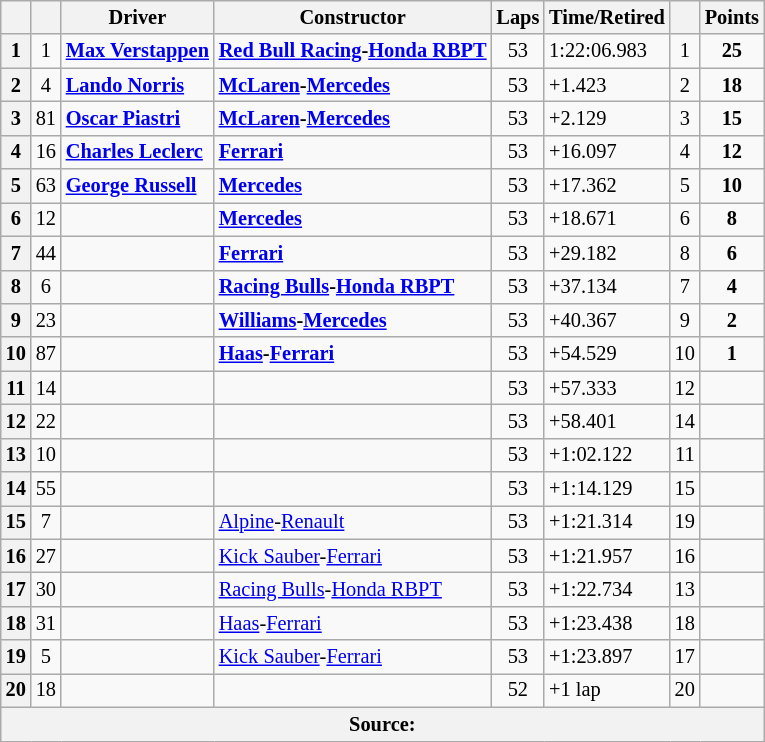<table class="wikitable sortable" style="font-size: 85%;">
<tr>
<th scope="col"></th>
<th scope="col"></th>
<th scope="col">Driver</th>
<th scope="col">Constructor</th>
<th scope="col" class="unsortable">Laps</th>
<th scope="col" class="unsortable">Time/Retired</th>
<th scope="col"></th>
<th scope="col">Points</th>
</tr>
<tr>
<th scope="row">1</th>
<td align="center">1</td>
<td data-sort-value="ver"> <strong><a href='#'>Max Verstappen</a></strong></td>
<td><strong><a href='#'>Red Bull Racing</a>-<a href='#'>Honda RBPT</a></strong></td>
<td align="center">53</td>
<td>1:22:06.983</td>
<td align="center">1</td>
<td align="center"><strong>25</strong></td>
</tr>
<tr>
<th scope="row">2</th>
<td align="center">4</td>
<td data-sort-value="nor"> <strong><a href='#'>Lando Norris</a></strong></td>
<td><strong><a href='#'>McLaren</a>-<a href='#'>Mercedes</a></strong></td>
<td align="center">53</td>
<td>+1.423</td>
<td align="center">2</td>
<td align="center"><strong>18</strong></td>
</tr>
<tr>
<th scope="row">3</th>
<td align="center">81</td>
<td data-sort-value="pia"> <strong><a href='#'>Oscar Piastri</a></strong></td>
<td><strong><a href='#'>McLaren</a>-<a href='#'>Mercedes</a></strong></td>
<td align="center">53</td>
<td>+2.129</td>
<td align="center">3</td>
<td align="center"><strong>15</strong></td>
</tr>
<tr>
<th scope="row">4</th>
<td align="center">16</td>
<td data-sort-value="lec"> <strong><a href='#'>Charles Leclerc</a></strong></td>
<td><strong><a href='#'>Ferrari</a></strong></td>
<td align="center">53</td>
<td>+16.097</td>
<td align="center">4</td>
<td align="center"><strong>12</strong></td>
</tr>
<tr>
<th scope="row">5</th>
<td align="center">63</td>
<td data-sort-value="rus"> <strong><a href='#'>George Russell</a></strong></td>
<td><strong><a href='#'>Mercedes</a></strong></td>
<td align="center">53</td>
<td>+17.362</td>
<td align="center">5</td>
<td align="center"><strong>10</strong></td>
</tr>
<tr>
<th scope="row">6</th>
<td align="center">12</td>
<td data-sort-value="ant"></td>
<td><strong><a href='#'>Mercedes</a></strong></td>
<td align="center">53</td>
<td>+18.671</td>
<td align="center">6</td>
<td align="center"><strong>8</strong></td>
</tr>
<tr>
<th scope="row">7</th>
<td align="center">44</td>
<td data-sort-value="ham"></td>
<td><strong><a href='#'>Ferrari</a></strong></td>
<td align="center">53</td>
<td>+29.182</td>
<td align="center">8</td>
<td align="center"><strong>6</strong></td>
</tr>
<tr>
<th scope="row">8</th>
<td align="center">6</td>
<td data-sort-value="had"></td>
<td><strong><a href='#'>Racing Bulls</a>-<a href='#'>Honda RBPT</a></strong></td>
<td align="center">53</td>
<td>+37.134</td>
<td align="center">7</td>
<td align="center"><strong>4</strong></td>
</tr>
<tr>
<th scope="row">9</th>
<td align="center">23</td>
<td data-sort-value="alb"></td>
<td><strong><a href='#'>Williams</a>-<a href='#'>Mercedes</a></strong></td>
<td align="center">53</td>
<td>+40.367</td>
<td align="center">9</td>
<td align="center"><strong>2</strong></td>
</tr>
<tr>
<th scope="row">10</th>
<td align="center">87</td>
<td data-sort-value="bea"></td>
<td><strong><a href='#'>Haas</a>-<a href='#'>Ferrari</a></strong></td>
<td align="center">53</td>
<td>+54.529</td>
<td align="center">10</td>
<td align="center"><strong>1</strong></td>
</tr>
<tr>
<th scope="row">11</th>
<td align="center">14</td>
<td data-sort-value="alo"></td>
<td></td>
<td align="center">53</td>
<td>+57.333</td>
<td align="center">12</td>
<td align="center"></td>
</tr>
<tr>
<th scope="row">12</th>
<td align="center">22</td>
<td data-sort-value="tsu"></td>
<td></td>
<td align="center">53</td>
<td>+58.401</td>
<td align="center">14</td>
<td align="center"></td>
</tr>
<tr>
<th scope="row">13</th>
<td align="center">10</td>
<td data-sort-value="gas"></td>
<td></td>
<td align="center">53</td>
<td>+1:02.122</td>
<td align="center">11</td>
<td align="center"></td>
</tr>
<tr>
<th scope="row">14</th>
<td align="center">55</td>
<td data-sort-value="sai"></td>
<td></td>
<td align="center">53</td>
<td>+1:14.129</td>
<td align="center">15</td>
<td align="center"></td>
</tr>
<tr>
<th scope="row">15</th>
<td align="center">7</td>
<td data-sort-value="doo"></td>
<td><a href='#'>Alpine</a>-<a href='#'>Renault</a></td>
<td align="center">53</td>
<td>+1:21.314</td>
<td align="center">19</td>
<td align="center"></td>
</tr>
<tr>
<th scope="row">16</th>
<td align="center">27</td>
<td data-sort-value="hul"></td>
<td><a href='#'>Kick Sauber</a>-<a href='#'>Ferrari</a></td>
<td align="center">53</td>
<td>+1:21.957</td>
<td align="center">16</td>
<td align="center"></td>
</tr>
<tr>
<th scope="row">17</th>
<td align="center">30</td>
<td data-sort-value="law"></td>
<td><a href='#'>Racing Bulls</a>-<a href='#'>Honda RBPT</a></td>
<td align="center">53</td>
<td>+1:22.734</td>
<td align="center">13</td>
<td align="center"></td>
</tr>
<tr>
<th scope="row">18</th>
<td align="center">31</td>
<td data-sort-value="oco"></td>
<td><a href='#'>Haas</a>-<a href='#'>Ferrari</a></td>
<td align="center">53</td>
<td>+1:23.438</td>
<td align="center">18</td>
<td align="center"></td>
</tr>
<tr>
<th scope="row">19</th>
<td align="center">5</td>
<td data-sort-value="bor"></td>
<td><a href='#'>Kick Sauber</a>-<a href='#'>Ferrari</a></td>
<td align="center">53</td>
<td>+1:23.897</td>
<td align="center">17</td>
<td align="center"></td>
</tr>
<tr>
<th scope="row">20</th>
<td align="center">18</td>
<td data-sort-value="str"></td>
<td></td>
<td align="center">52</td>
<td>+1 lap</td>
<td align="center">20</td>
<td align="center"></td>
</tr>
<tr class="sortbottom">
<th colspan="8">Source:</th>
</tr>
</table>
